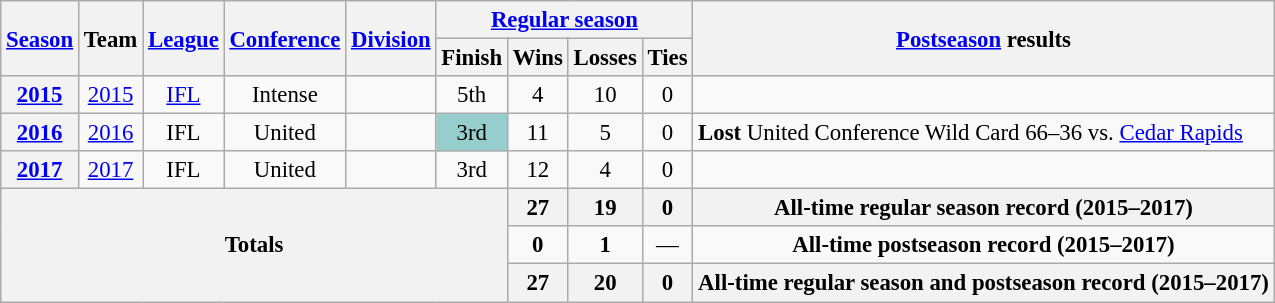<table class="wikitable" style="text-align:center; font-size: 95%;">
<tr>
<th rowspan="2"><a href='#'>Season</a></th>
<th rowspan="2">Team</th>
<th rowspan="2"><a href='#'>League</a></th>
<th rowspan="2"><a href='#'>Conference</a></th>
<th rowspan="2"><a href='#'>Division</a></th>
<th colspan="4"><a href='#'>Regular season</a></th>
<th rowspan="2"><a href='#'>Postseason</a> results</th>
</tr>
<tr>
<th>Finish</th>
<th>Wins</th>
<th>Losses</th>
<th>Ties</th>
</tr>
<tr>
<th><a href='#'>2015</a></th>
<td><a href='#'>2015</a></td>
<td><a href='#'>IFL</a></td>
<td>Intense</td>
<td></td>
<td>5th</td>
<td>4</td>
<td>10</td>
<td>0</td>
<td align=left></td>
</tr>
<tr>
<th><a href='#'>2016</a></th>
<td><a href='#'>2016</a></td>
<td>IFL</td>
<td>United</td>
<td></td>
<td bgcolor=#96cdcd>3rd</td>
<td>11</td>
<td>5</td>
<td>0</td>
<td align=left><strong>Lost</strong> United Conference Wild Card 66–36 vs. <a href='#'>Cedar Rapids</a></td>
</tr>
<tr>
<th><a href='#'>2017</a></th>
<td><a href='#'>2017</a></td>
<td>IFL</td>
<td>United</td>
<td></td>
<td>3rd</td>
<td>12</td>
<td>4</td>
<td>0</td>
<td align=left></td>
</tr>
<tr>
<th rowspan="5" colspan="6">Totals</th>
<th>27</th>
<th>19</th>
<th>0</th>
<th colspan="3">All-time regular season record (2015–2017)</th>
</tr>
<tr>
<td><strong>0</strong></td>
<td><strong>1</strong></td>
<td>—</td>
<td colspan="3"><strong>All-time postseason record (2015–2017)</strong></td>
</tr>
<tr>
<th>27</th>
<th>20</th>
<th>0</th>
<th colspan="3">All-time regular season and postseason record (2015–2017)</th>
</tr>
</table>
